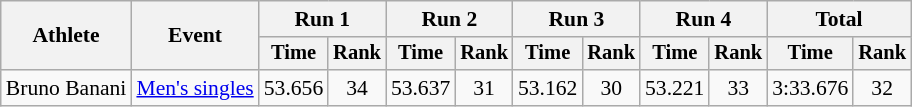<table class="wikitable" style="font-size:90%">
<tr>
<th rowspan="2">Athlete</th>
<th rowspan="2">Event</th>
<th colspan=2>Run 1</th>
<th colspan=2>Run 2</th>
<th colspan=2>Run 3</th>
<th colspan=2>Run 4</th>
<th colspan=2>Total</th>
</tr>
<tr style="font-size:95%">
<th>Time</th>
<th>Rank</th>
<th>Time</th>
<th>Rank</th>
<th>Time</th>
<th>Rank</th>
<th>Time</th>
<th>Rank</th>
<th>Time</th>
<th>Rank</th>
</tr>
<tr align=center>
<td align=left>Bruno Banani</td>
<td align=left><a href='#'>Men's singles</a></td>
<td>53.656</td>
<td>34</td>
<td>53.637</td>
<td>31</td>
<td>53.162</td>
<td>30</td>
<td>53.221</td>
<td>33</td>
<td>3:33.676</td>
<td>32</td>
</tr>
</table>
